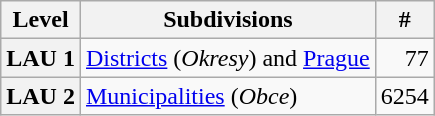<table class="wikitable">
<tr>
<th>Level</th>
<th>Subdivisions</th>
<th>#</th>
</tr>
<tr>
<th>LAU 1</th>
<td><a href='#'>Districts</a> (<em>Okresy</em>) and <a href='#'>Prague</a></td>
<td align="right">77</td>
</tr>
<tr>
<th>LAU 2</th>
<td><a href='#'>Municipalities</a> (<em>Obce</em>)</td>
<td align="right">6254</td>
</tr>
</table>
